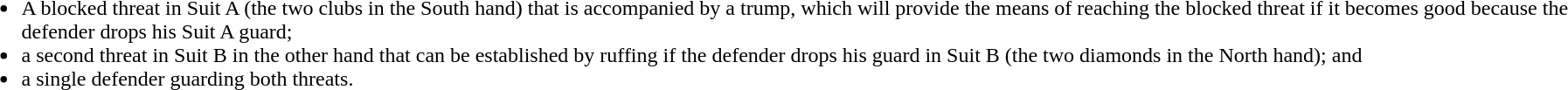<table>
<tr>
<td><br><ul><li>A blocked threat in Suit A (the two clubs in the South hand) that is accompanied by a trump, which will provide the means of reaching the blocked threat if it becomes good because the defender drops his Suit A guard;</li><li>a second threat in Suit B in the other hand that can be established by ruffing if the defender drops his guard in Suit B (the two diamonds in the North hand); and</li><li>a single defender guarding both threats.</li></ul></td>
</tr>
</table>
